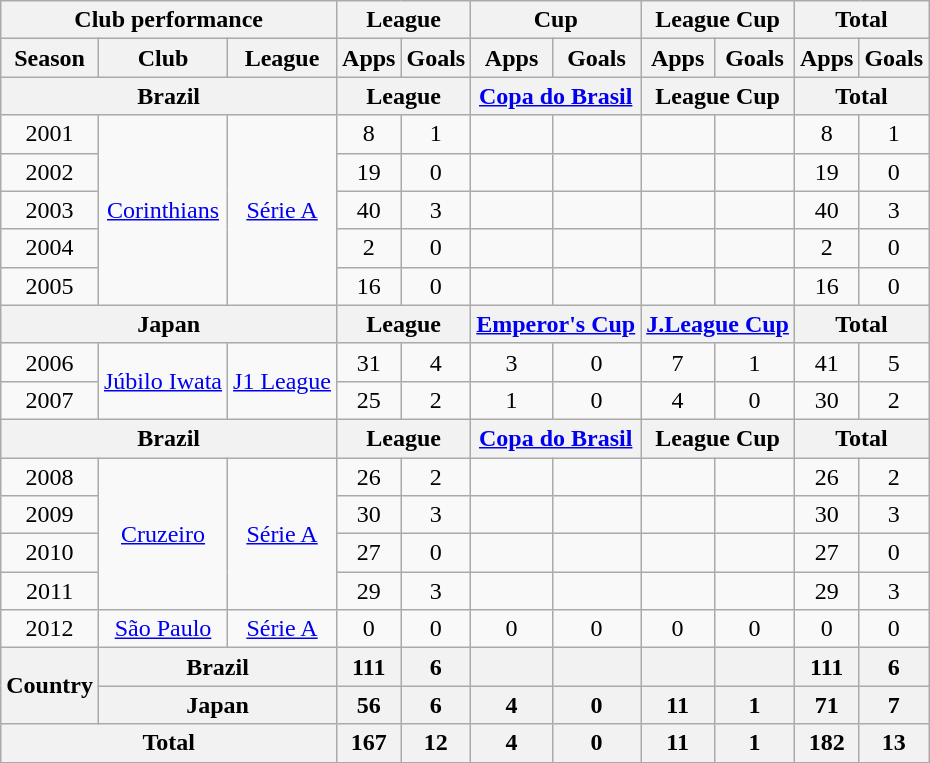<table class="wikitable" style="text-align:center;">
<tr>
<th colspan=3>Club performance</th>
<th colspan=2>League</th>
<th colspan=2>Cup</th>
<th colspan=2>League Cup</th>
<th colspan=2>Total</th>
</tr>
<tr>
<th>Season</th>
<th>Club</th>
<th>League</th>
<th>Apps</th>
<th>Goals</th>
<th>Apps</th>
<th>Goals</th>
<th>Apps</th>
<th>Goals</th>
<th>Apps</th>
<th>Goals</th>
</tr>
<tr>
<th colspan=3>Brazil</th>
<th colspan=2>League</th>
<th colspan=2><a href='#'>Copa do Brasil</a></th>
<th colspan=2>League Cup</th>
<th colspan=2>Total</th>
</tr>
<tr>
<td>2001</td>
<td rowspan="5"><a href='#'>Corinthians</a></td>
<td rowspan="5"><a href='#'>Série A</a></td>
<td>8</td>
<td>1</td>
<td></td>
<td></td>
<td></td>
<td></td>
<td>8</td>
<td>1</td>
</tr>
<tr>
<td>2002</td>
<td>19</td>
<td>0</td>
<td></td>
<td></td>
<td></td>
<td></td>
<td>19</td>
<td>0</td>
</tr>
<tr>
<td>2003</td>
<td>40</td>
<td>3</td>
<td></td>
<td></td>
<td></td>
<td></td>
<td>40</td>
<td>3</td>
</tr>
<tr>
<td>2004</td>
<td>2</td>
<td>0</td>
<td></td>
<td></td>
<td></td>
<td></td>
<td>2</td>
<td>0</td>
</tr>
<tr>
<td>2005</td>
<td>16</td>
<td>0</td>
<td></td>
<td></td>
<td></td>
<td></td>
<td>16</td>
<td>0</td>
</tr>
<tr>
<th colspan=3>Japan</th>
<th colspan=2>League</th>
<th colspan=2><a href='#'>Emperor's Cup</a></th>
<th colspan=2><a href='#'>J.League Cup</a></th>
<th colspan=2>Total</th>
</tr>
<tr>
<td>2006</td>
<td rowspan="2"><a href='#'>Júbilo Iwata</a></td>
<td rowspan="2"><a href='#'>J1 League</a></td>
<td>31</td>
<td>4</td>
<td>3</td>
<td>0</td>
<td>7</td>
<td>1</td>
<td>41</td>
<td>5</td>
</tr>
<tr>
<td>2007</td>
<td>25</td>
<td>2</td>
<td>1</td>
<td>0</td>
<td>4</td>
<td>0</td>
<td>30</td>
<td>2</td>
</tr>
<tr>
<th colspan=3>Brazil</th>
<th colspan=2>League</th>
<th colspan=2><a href='#'>Copa do Brasil</a></th>
<th colspan=2>League Cup</th>
<th colspan=2>Total</th>
</tr>
<tr>
<td>2008</td>
<td rowspan="4"><a href='#'>Cruzeiro</a></td>
<td rowspan="4"><a href='#'>Série A</a></td>
<td>26</td>
<td>2</td>
<td></td>
<td></td>
<td></td>
<td></td>
<td>26</td>
<td>2</td>
</tr>
<tr>
<td>2009</td>
<td>30</td>
<td>3</td>
<td></td>
<td></td>
<td></td>
<td></td>
<td>30</td>
<td>3</td>
</tr>
<tr>
<td>2010</td>
<td>27</td>
<td>0</td>
<td></td>
<td></td>
<td></td>
<td></td>
<td>27</td>
<td>0</td>
</tr>
<tr>
<td>2011</td>
<td>29</td>
<td>3</td>
<td></td>
<td></td>
<td></td>
<td></td>
<td>29</td>
<td>3</td>
</tr>
<tr>
<td>2012</td>
<td rowspan="1"><a href='#'>São Paulo</a></td>
<td rowspan="1"><a href='#'>Série A</a></td>
<td>0</td>
<td>0</td>
<td>0</td>
<td>0</td>
<td>0</td>
<td>0</td>
<td>0</td>
<td>0</td>
</tr>
<tr>
<th rowspan=2>Country</th>
<th colspan=2>Brazil</th>
<th>111</th>
<th>6</th>
<th></th>
<th></th>
<th></th>
<th></th>
<th>111</th>
<th>6</th>
</tr>
<tr>
<th colspan=2>Japan</th>
<th>56</th>
<th>6</th>
<th>4</th>
<th>0</th>
<th>11</th>
<th>1</th>
<th>71</th>
<th>7</th>
</tr>
<tr>
<th colspan=3>Total</th>
<th>167</th>
<th>12</th>
<th>4</th>
<th>0</th>
<th>11</th>
<th>1</th>
<th>182</th>
<th>13</th>
</tr>
</table>
